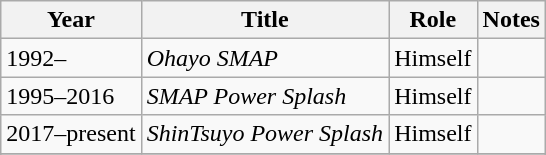<table class="wikitable">
<tr>
<th>Year</th>
<th>Title</th>
<th>Role</th>
<th>Notes</th>
</tr>
<tr>
<td>1992–</td>
<td><em>Ohayo SMAP</em></td>
<td>Himself</td>
<td></td>
</tr>
<tr>
<td>1995–2016</td>
<td><em>SMAP Power Splash</em></td>
<td>Himself</td>
<td></td>
</tr>
<tr>
<td>2017–present</td>
<td><em>ShinTsuyo Power Splash</em></td>
<td>Himself</td>
<td></td>
</tr>
<tr>
</tr>
<tr>
</tr>
</table>
